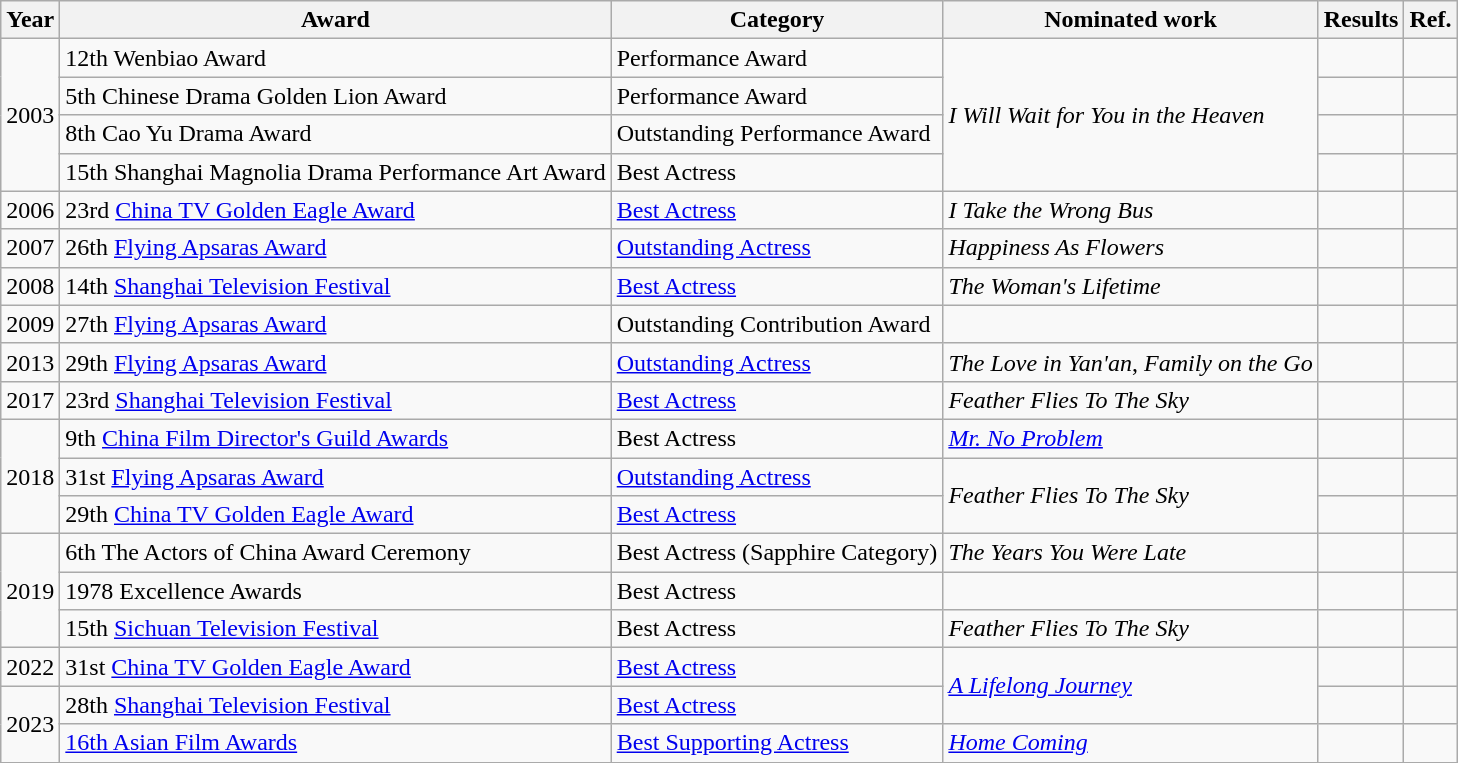<table class="wikitable">
<tr>
<th>Year</th>
<th>Award</th>
<th>Category</th>
<th>Nominated work</th>
<th>Results</th>
<th>Ref.</th>
</tr>
<tr>
<td rowspan="4">2003</td>
<td>12th Wenbiao Award</td>
<td>Performance Award</td>
<td rowspan="4"><em>I Will Wait for You in the Heaven </em></td>
<td></td>
<td></td>
</tr>
<tr>
<td>5th Chinese Drama Golden Lion Award</td>
<td>Performance Award</td>
<td></td>
<td></td>
</tr>
<tr>
<td>8th Cao Yu Drama Award</td>
<td>Outstanding Performance Award</td>
<td></td>
<td></td>
</tr>
<tr>
<td>15th Shanghai Magnolia Drama Performance Art Award</td>
<td>Best Actress</td>
<td></td>
<td></td>
</tr>
<tr>
<td>2006</td>
<td>23rd <a href='#'>China TV Golden Eagle Award</a></td>
<td><a href='#'>Best Actress</a></td>
<td><em>I Take the Wrong Bus</em></td>
<td></td>
<td></td>
</tr>
<tr>
<td>2007</td>
<td>26th <a href='#'>Flying Apsaras Award</a></td>
<td><a href='#'>Outstanding Actress</a></td>
<td><em>Happiness As Flowers</em></td>
<td></td>
<td></td>
</tr>
<tr>
<td>2008</td>
<td>14th <a href='#'>Shanghai Television Festival</a></td>
<td><a href='#'>Best Actress</a></td>
<td><em>The Woman's Lifetime</em></td>
<td></td>
<td></td>
</tr>
<tr>
<td>2009</td>
<td>27th <a href='#'>Flying Apsaras Award</a></td>
<td>Outstanding Contribution Award</td>
<td></td>
<td></td>
<td></td>
</tr>
<tr>
<td>2013</td>
<td>29th <a href='#'>Flying Apsaras Award</a></td>
<td><a href='#'>Outstanding Actress</a></td>
<td><em>The Love in Yan'an</em>, <em>Family on the Go</em></td>
<td></td>
<td></td>
</tr>
<tr>
<td>2017</td>
<td>23rd <a href='#'>Shanghai Television Festival</a></td>
<td><a href='#'>Best Actress</a></td>
<td><em>Feather Flies To The Sky</em></td>
<td></td>
<td></td>
</tr>
<tr>
<td rowspan=3>2018</td>
<td>9th <a href='#'>China Film Director's Guild Awards</a></td>
<td>Best Actress</td>
<td><em><a href='#'>Mr. No Problem</a></em></td>
<td></td>
<td></td>
</tr>
<tr>
<td>31st <a href='#'>Flying Apsaras Award</a></td>
<td><a href='#'>Outstanding Actress</a></td>
<td rowspan=2><em>Feather Flies To The Sky</em></td>
<td></td>
<td></td>
</tr>
<tr>
<td>29th <a href='#'>China TV Golden Eagle Award</a></td>
<td><a href='#'>Best Actress</a></td>
<td></td>
<td></td>
</tr>
<tr>
<td rowspan="3">2019</td>
<td>6th The Actors of China Award Ceremony</td>
<td>Best Actress (Sapphire Category)</td>
<td><em>The Years You Were Late</em></td>
<td></td>
<td></td>
</tr>
<tr>
<td>1978 Excellence Awards</td>
<td>Best Actress</td>
<td></td>
<td></td>
<td></td>
</tr>
<tr>
<td>15th <a href='#'>Sichuan Television Festival</a></td>
<td>Best Actress</td>
<td><em>Feather Flies To The Sky</em></td>
<td></td>
<td></td>
</tr>
<tr>
<td>2022</td>
<td>31st <a href='#'>China TV Golden Eagle Award</a></td>
<td><a href='#'>Best Actress</a></td>
<td rowspan="2"><em><a href='#'>A Lifelong Journey</a></em></td>
<td></td>
<td></td>
</tr>
<tr>
<td rowspan="2">2023</td>
<td>28th <a href='#'>Shanghai Television Festival</a></td>
<td><a href='#'>Best Actress</a></td>
<td></td>
<td></td>
</tr>
<tr>
<td><a href='#'>16th Asian Film Awards</a></td>
<td><a href='#'>Best Supporting Actress</a></td>
<td rowspan="1"><em><a href='#'>Home Coming</a></em></td>
<td></td>
<td></td>
</tr>
<tr>
</tr>
</table>
